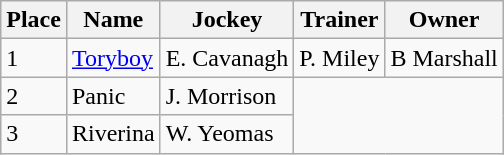<table class="wikitable">
<tr>
<th>Place</th>
<th>Name</th>
<th>Jockey</th>
<th>Trainer</th>
<th>Owner</th>
</tr>
<tr>
<td>1</td>
<td><a href='#'>Toryboy</a></td>
<td>E. Cavanagh</td>
<td>P. Miley</td>
<td>B Marshall</td>
</tr>
<tr>
<td>2</td>
<td>Panic</td>
<td>J. Morrison</td>
</tr>
<tr>
<td>3</td>
<td>Riverina</td>
<td>W. Yeomas</td>
</tr>
</table>
